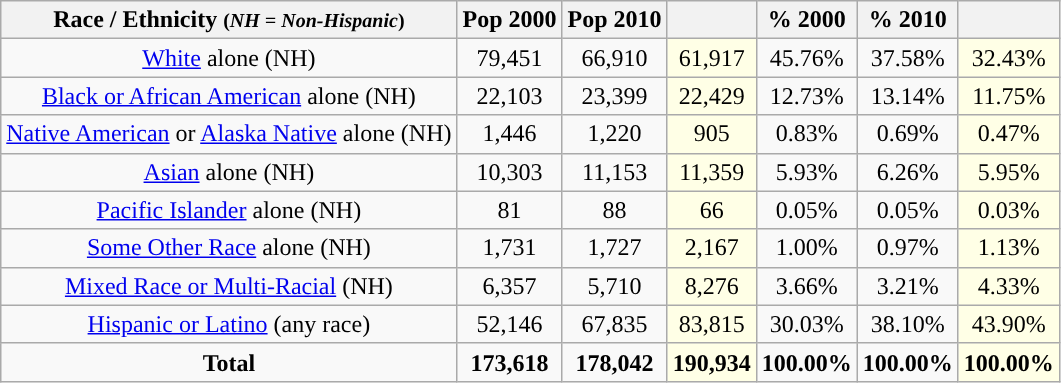<table class="wikitable" style="text-align:center;">
<tr>
<th>Race / Ethnicity <small>(<em>NH = Non-Hispanic</em>)</small></th>
<th>Pop 2000</th>
<th>Pop 2010</th>
<th></th>
<th>% 2000</th>
<th>% 2010</th>
<th></th>
</tr>
<tr>
<td><a href='#'>White</a> alone (NH)</td>
<td>79,451</td>
<td>66,910</td>
<td style='background: #ffffe6;'>61,917</td>
<td>45.76%</td>
<td>37.58%</td>
<td style='background: #ffffe6;'>32.43%</td>
</tr>
<tr>
<td><a href='#'>Black or African American</a> alone (NH)</td>
<td>22,103</td>
<td>23,399</td>
<td style='background: #ffffe6;'>22,429</td>
<td>12.73%</td>
<td>13.14%</td>
<td style='background: #ffffe6;'>11.75%</td>
</tr>
<tr>
<td><a href='#'>Native American</a> or <a href='#'>Alaska Native</a> alone (NH)</td>
<td>1,446</td>
<td>1,220</td>
<td style='background: #ffffe6;'>905</td>
<td>0.83%</td>
<td>0.69%</td>
<td style='background: #ffffe6;'>0.47%</td>
</tr>
<tr>
<td><a href='#'>Asian</a> alone (NH)</td>
<td>10,303</td>
<td>11,153</td>
<td style='background: #ffffe6;'>11,359</td>
<td>5.93%</td>
<td>6.26%</td>
<td style='background: #ffffe6;'>5.95%</td>
</tr>
<tr>
<td><a href='#'>Pacific Islander</a> alone (NH)</td>
<td>81</td>
<td>88</td>
<td style='background: #ffffe6;'>66</td>
<td>0.05%</td>
<td>0.05%</td>
<td style='background: #ffffe6;'>0.03%</td>
</tr>
<tr>
<td><a href='#'>Some Other Race</a> alone (NH)</td>
<td>1,731</td>
<td>1,727</td>
<td style='background: #ffffe6;'>2,167</td>
<td>1.00%</td>
<td>0.97%</td>
<td style='background: #ffffe6;'>1.13%</td>
</tr>
<tr>
<td><a href='#'>Mixed Race or Multi-Racial</a> (NH)</td>
<td>6,357</td>
<td>5,710</td>
<td style='background: #ffffe6;'>8,276</td>
<td>3.66%</td>
<td>3.21%</td>
<td style='background: #ffffe6;'>4.33%</td>
</tr>
<tr>
<td><a href='#'>Hispanic or Latino</a> (any race)</td>
<td>52,146</td>
<td>67,835</td>
<td style='background: #ffffe6;'>83,815</td>
<td>30.03%</td>
<td>38.10%</td>
<td style='background: #ffffe6;'>43.90%</td>
</tr>
<tr>
<td><strong>Total</strong></td>
<td><strong>173,618</strong></td>
<td><strong>178,042</strong></td>
<td style='background: #ffffe6;'><strong>190,934</strong></td>
<td><strong>100.00%</strong></td>
<td><strong>100.00%</strong></td>
<td style='background: #ffffe6;'><strong>100.00%</strong></td>
</tr>
</table>
